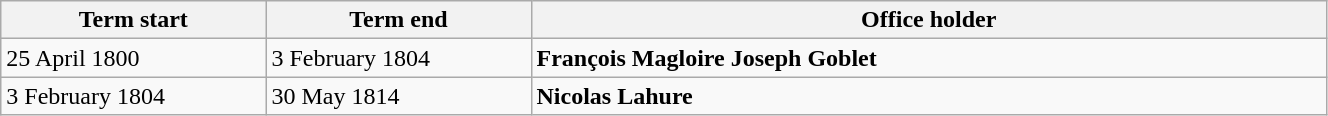<table class="wikitable" style="width: 70%;">
<tr>
<th align="left" style="width: 20%;">Term start</th>
<th align="left" style="width: 20%;">Term end</th>
<th align="left">Office holder</th>
</tr>
<tr valign="top">
<td>25 April 1800</td>
<td>3 February 1804</td>
<td><strong>François Magloire Joseph Goblet</strong></td>
</tr>
<tr valign="top">
<td>3 February 1804</td>
<td>30 May 1814</td>
<td><strong>Nicolas Lahure</strong></td>
</tr>
</table>
